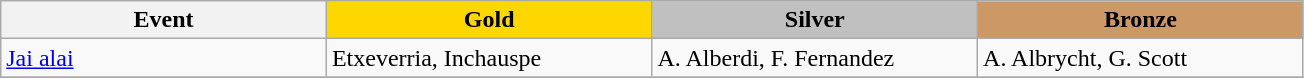<table class="wikitable" style="max-width: 23cm; width: 100%">
<tr>
<th scope="col">Event</th>
<th scope="col" style="background-color:gold; width:25%">Gold</th>
<th scope="col" style="background-color:silver; width:25%; width:25%">Silver</th>
<th scope="col" style="background-color:#cc9966; width:25%">Bronze</th>
</tr>
<tr>
<td><a href='#'>Jai alai</a></td>
<td> Etxeverria, Inchauspe</td>
<td> A. Alberdi, F. Fernandez</td>
<td> A. Albrycht, G. Scott</td>
</tr>
<tr>
</tr>
</table>
